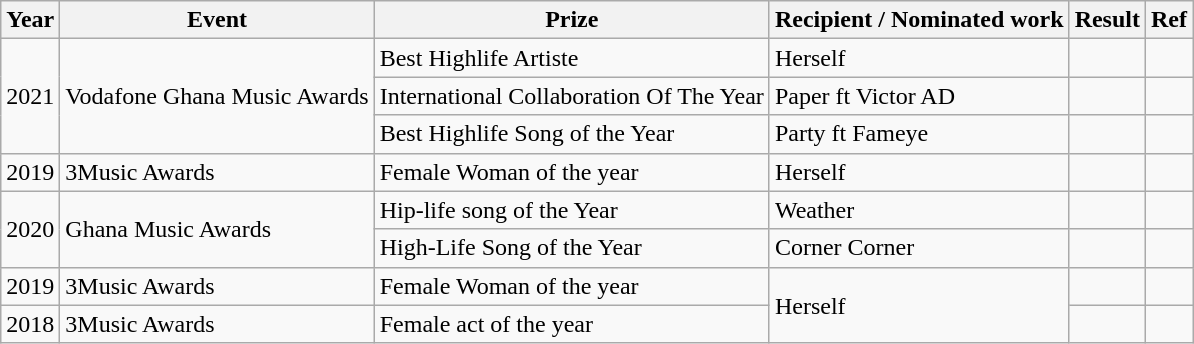<table class="wikitable">
<tr>
<th>Year</th>
<th>Event</th>
<th>Prize</th>
<th>Recipient / Nominated work</th>
<th>Result</th>
<th>Ref</th>
</tr>
<tr>
<td rowspan="3">2021</td>
<td rowspan="3">Vodafone Ghana Music Awards</td>
<td>Best Highlife Artiste</td>
<td rowspan="1">Herself</td>
<td></td>
<td></td>
</tr>
<tr>
<td>International Collaboration Of The Year</td>
<td>Paper ft Victor AD</td>
<td></td>
<td></td>
</tr>
<tr>
<td>Best Highlife Song of the Year</td>
<td>Party ft Fameye</td>
<td></td>
<td></td>
</tr>
<tr>
<td>2019</td>
<td>3Music Awards</td>
<td>Female Woman of the year</td>
<td>Herself</td>
<td></td>
<td></td>
</tr>
<tr>
<td rowspan="2">2020</td>
<td rowspan="2">Ghana Music Awards</td>
<td>Hip-life song of the Year</td>
<td>Weather</td>
<td></td>
<td></td>
</tr>
<tr>
<td>High-Life Song of the Year</td>
<td>Corner Corner</td>
<td></td>
<td></td>
</tr>
<tr>
<td>2019</td>
<td>3Music Awards</td>
<td>Female Woman of the year</td>
<td rowspan="2">Herself</td>
<td></td>
<td></td>
</tr>
<tr>
<td>2018</td>
<td>3Music Awards</td>
<td>Female act of the year</td>
<td></td>
<td></td>
</tr>
</table>
